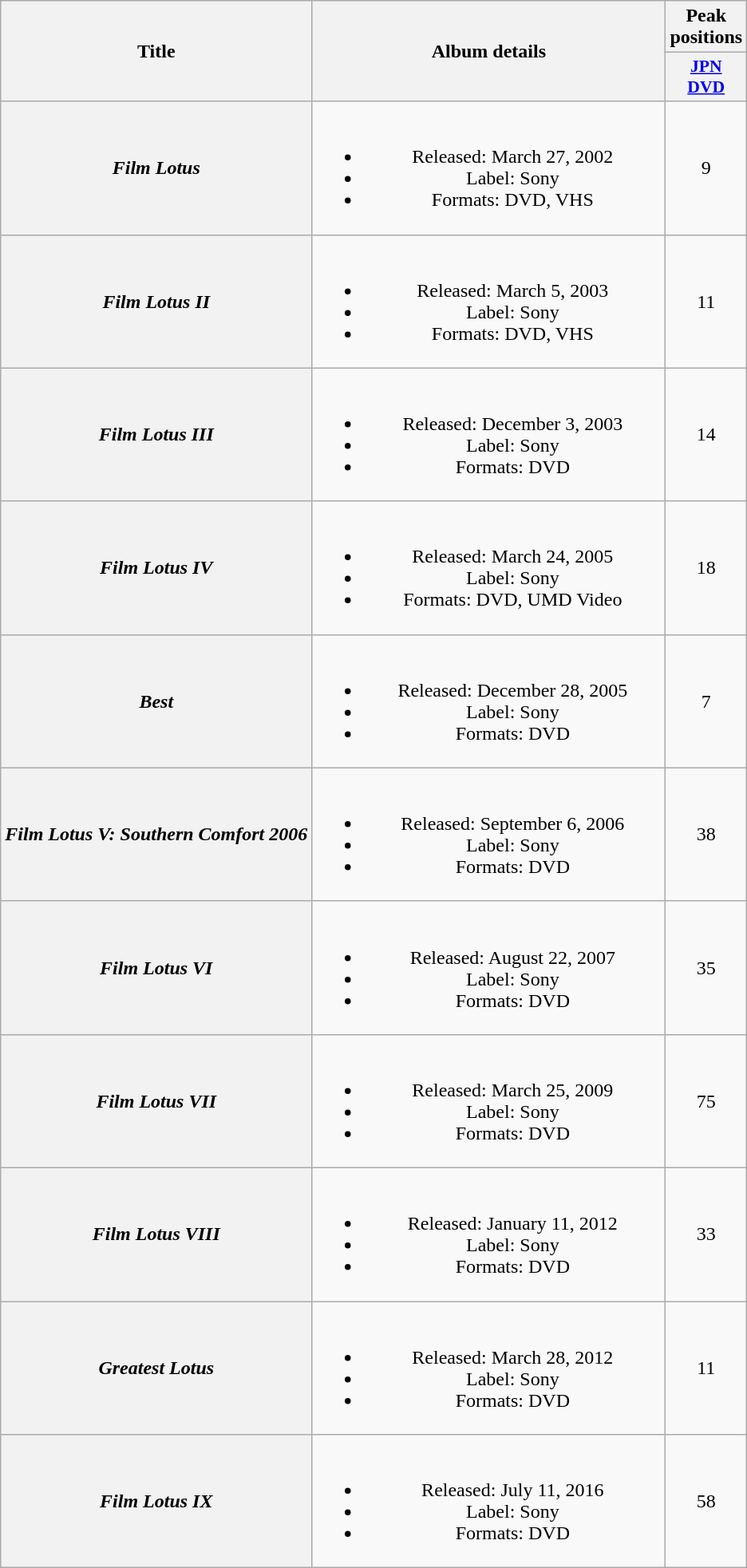<table class="wikitable plainrowheaders" style="text-align:center;" border="1">
<tr>
<th scope="col" rowspan="2">Title</th>
<th scope="col" rowspan="2" style="width:18em;">Album details</th>
<th colspan="1">Peak positions</th>
</tr>
<tr>
<th scope="col" style="width:3em;font-size:90%;"><a href='#'>JPN DVD</a><br></th>
</tr>
<tr>
<th scope="row"><em>Film Lotus</em></th>
<td><br><ul><li>Released: March 27, 2002</li><li>Label: Sony</li><li>Formats: DVD, VHS</li></ul></td>
<td>9</td>
</tr>
<tr>
<th scope="row"><em>Film Lotus II</em></th>
<td><br><ul><li>Released: March 5, 2003</li><li>Label: Sony</li><li>Formats: DVD, VHS</li></ul></td>
<td>11</td>
</tr>
<tr>
<th scope="row"><em>Film Lotus III</em></th>
<td><br><ul><li>Released: December 3, 2003</li><li>Label: Sony</li><li>Formats: DVD</li></ul></td>
<td>14</td>
</tr>
<tr>
<th scope="row"><em>Film Lotus IV</em></th>
<td><br><ul><li>Released: March 24, 2005</li><li>Label: Sony</li><li>Formats: DVD, UMD Video</li></ul></td>
<td>18</td>
</tr>
<tr>
<th scope="row"><em>Best</em></th>
<td><br><ul><li>Released: December 28, 2005</li><li>Label: Sony</li><li>Formats: DVD</li></ul></td>
<td>7</td>
</tr>
<tr>
<th scope="row"><em>Film Lotus V: Southern Comfort 2006</em></th>
<td><br><ul><li>Released: September 6, 2006</li><li>Label: Sony</li><li>Formats: DVD</li></ul></td>
<td>38</td>
</tr>
<tr>
<th scope="row"><em>Film Lotus VI</em></th>
<td><br><ul><li>Released: August 22, 2007</li><li>Label: Sony</li><li>Formats: DVD</li></ul></td>
<td>35</td>
</tr>
<tr>
<th scope="row"><em>Film Lotus VII</em></th>
<td><br><ul><li>Released: March 25, 2009</li><li>Label: Sony</li><li>Formats: DVD</li></ul></td>
<td>75</td>
</tr>
<tr>
<th scope="row"><em>Film Lotus VIII</em></th>
<td><br><ul><li>Released: January 11, 2012</li><li>Label: Sony</li><li>Formats: DVD</li></ul></td>
<td>33</td>
</tr>
<tr>
<th scope="row"><em>Greatest Lotus</em></th>
<td><br><ul><li>Released: March 28, 2012</li><li>Label: Sony</li><li>Formats: DVD</li></ul></td>
<td>11</td>
</tr>
<tr>
<th scope="row"><em>Film Lotus IX</em></th>
<td><br><ul><li>Released: July 11, 2016</li><li>Label: Sony</li><li>Formats: DVD</li></ul></td>
<td>58</td>
</tr>
</table>
